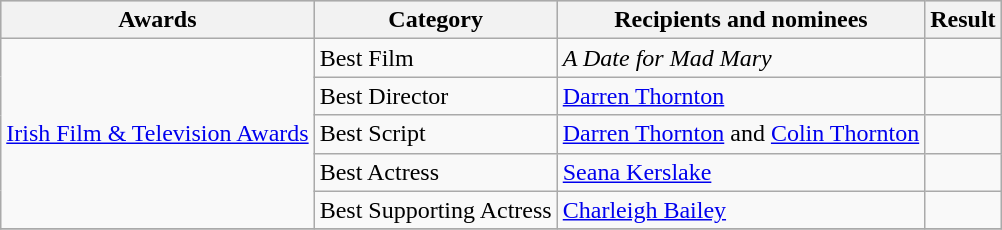<table class="wikitable plainrowheaders sortable">
<tr style="background:#ccc; text-align:center;">
<th scope="col">Awards</th>
<th scope="col">Category</th>
<th scope="col">Recipients and nominees</th>
<th scope="col">Result</th>
</tr>
<tr>
<td rowspan=5><a href='#'>Irish Film & Television Awards</a></td>
<td>Best Film</td>
<td><em>A Date for Mad Mary</em></td>
<td></td>
</tr>
<tr>
<td>Best Director</td>
<td><a href='#'>Darren Thornton</a></td>
<td></td>
</tr>
<tr>
<td>Best Script</td>
<td><a href='#'>Darren Thornton</a> and <a href='#'>Colin Thornton</a></td>
<td></td>
</tr>
<tr>
<td>Best Actress</td>
<td><a href='#'>Seana Kerslake</a></td>
<td></td>
</tr>
<tr>
<td>Best Supporting Actress</td>
<td><a href='#'>Charleigh Bailey</a></td>
<td></td>
</tr>
<tr>
</tr>
</table>
